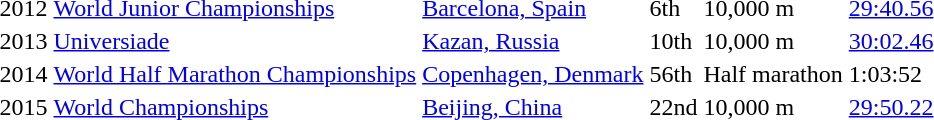<table>
<tr>
<td>2012</td>
<td><a href='#'>World Junior Championships</a></td>
<td><a href='#'>Barcelona, Spain</a></td>
<td>6th</td>
<td>10,000 m</td>
<td><a href='#'>29:40.56</a></td>
</tr>
<tr>
<td>2013</td>
<td><a href='#'>Universiade</a></td>
<td><a href='#'>Kazan, Russia</a></td>
<td>10th</td>
<td>10,000 m</td>
<td><a href='#'>30:02.46</a></td>
</tr>
<tr>
<td>2014</td>
<td><a href='#'>World Half Marathon Championships</a></td>
<td><a href='#'>Copenhagen, Denmark</a></td>
<td>56th</td>
<td>Half marathon</td>
<td>1:03:52</td>
</tr>
<tr>
<td>2015</td>
<td><a href='#'>World Championships</a></td>
<td><a href='#'>Beijing, China</a></td>
<td>22nd</td>
<td>10,000 m</td>
<td><a href='#'>29:50.22</a></td>
</tr>
</table>
